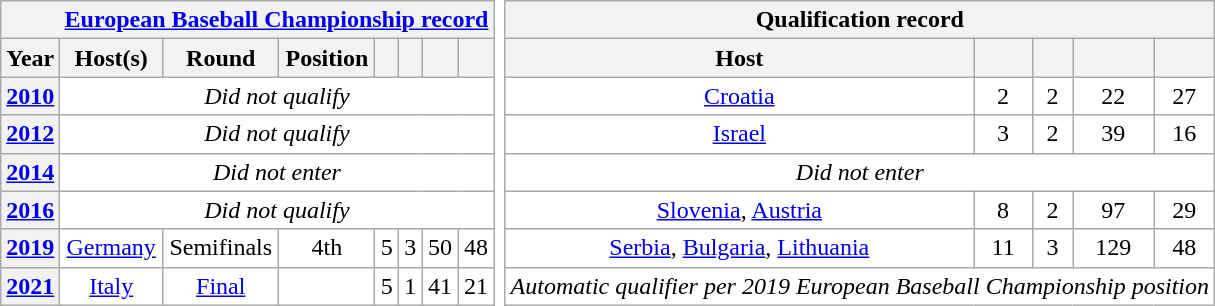<table class="skin-invert wikitable" style="border: none; background: none; text-align:center;">
<tr>
<th style="border-right:none;"></th>
<th colspan=7 style="border-left:none;"><a href='#'>European Baseball Championship record</a></th>
<td rowspan=8 style="width:1; border: none; background: none;"></td>
<th colspan=5>Qualification record</th>
</tr>
<tr>
<th>Year</th>
<th>Host(s)</th>
<th>Round</th>
<th>Position</th>
<th></th>
<th></th>
<th></th>
<th></th>
<th>Host</th>
<th></th>
<th></th>
<th></th>
<th></th>
</tr>
<tr>
<th><a href='#'>2010</a></th>
<td colspan=7><em>Did not qualify</em></td>
<td><a href='#'>Croatia</a></td>
<td>2</td>
<td>2</td>
<td>22</td>
<td>27</td>
</tr>
<tr>
<th><a href='#'>2012</a></th>
<td colspan=7><em>Did not qualify</em></td>
<td><a href='#'>Israel</a></td>
<td>3</td>
<td>2</td>
<td>39</td>
<td>16</td>
</tr>
<tr>
<th><a href='#'>2014</a></th>
<td colspan=7><em>Did not enter</em></td>
<td colspan=5><em>Did not enter</em></td>
</tr>
<tr>
<th><a href='#'>2016</a></th>
<td colspan=7><em>Did not qualify</em></td>
<td><a href='#'>Slovenia</a>, <a href='#'>Austria</a></td>
<td>8</td>
<td>2</td>
<td>97</td>
<td>29</td>
</tr>
<tr>
<th><a href='#'>2019</a></th>
<td><a href='#'>Germany</a></td>
<td>Semifinals</td>
<td>4th</td>
<td>5</td>
<td>3</td>
<td>50</td>
<td>48</td>
<td><a href='#'>Serbia</a>, <a href='#'>Bulgaria</a>, <a href='#'>Lithuania</a></td>
<td>11</td>
<td>3</td>
<td>129</td>
<td>48</td>
</tr>
<tr>
<th><a href='#'>2021</a></th>
<td><a href='#'>Italy</a></td>
<td><a href='#'>Final</a></td>
<td></td>
<td>5</td>
<td>1</td>
<td>41</td>
<td>21</td>
<td colspan=5><em>Automatic qualifier per 2019 European Baseball Championship position</em></td>
</tr>
</table>
